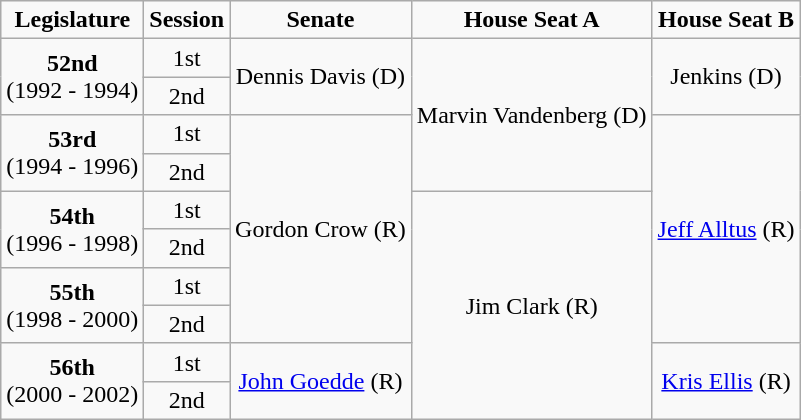<table class=wikitable style="text-align:center">
<tr>
<td><strong>Legislature</strong></td>
<td><strong>Session</strong></td>
<td><strong>Senate</strong></td>
<td><strong>House Seat A</strong></td>
<td><strong>House Seat B</strong></td>
</tr>
<tr>
<td rowspan="2" colspan="1" style="text-align: center;"><strong>52nd</strong> <br> (1992 - 1994)</td>
<td>1st</td>
<td rowspan="2" colspan="1" style="text-align: center;" >Dennis Davis (D)</td>
<td rowspan="4" colspan="1" style="text-align: center;" >Marvin Vandenberg (D)</td>
<td rowspan="2" colspan="1" style="text-align: center;" >Jenkins (D)</td>
</tr>
<tr>
<td>2nd</td>
</tr>
<tr>
<td rowspan="2" colspan="1" style="text-align: center;"><strong>53rd</strong> <br> (1994 - 1996)</td>
<td>1st</td>
<td rowspan="6" colspan="1" style="text-align: center;" >Gordon Crow (R)</td>
<td rowspan="6" colspan="1" style="text-align: center;" ><a href='#'>Jeff Alltus</a> (R)</td>
</tr>
<tr>
<td>2nd</td>
</tr>
<tr>
<td rowspan="2" colspan="1" style="text-align: center;"><strong>54th</strong> <br> (1996 - 1998)</td>
<td>1st</td>
<td rowspan="6" colspan="1" style="text-align: center;" >Jim Clark (R)</td>
</tr>
<tr>
<td>2nd</td>
</tr>
<tr>
<td rowspan="2" colspan="1" style="text-align: center;"><strong>55th</strong> <br> (1998 - 2000)</td>
<td>1st</td>
</tr>
<tr>
<td>2nd</td>
</tr>
<tr>
<td rowspan="2" colspan="1" style="text-align: center;"><strong>56th</strong> <br> (2000 - 2002)</td>
<td>1st</td>
<td rowspan="2" colspan="1" style="text-align: center;" ><a href='#'>John Goedde</a> (R)</td>
<td rowspan="2" colspan="1" style="text-align: center;" ><a href='#'>Kris Ellis</a> (R)</td>
</tr>
<tr>
<td>2nd</td>
</tr>
</table>
